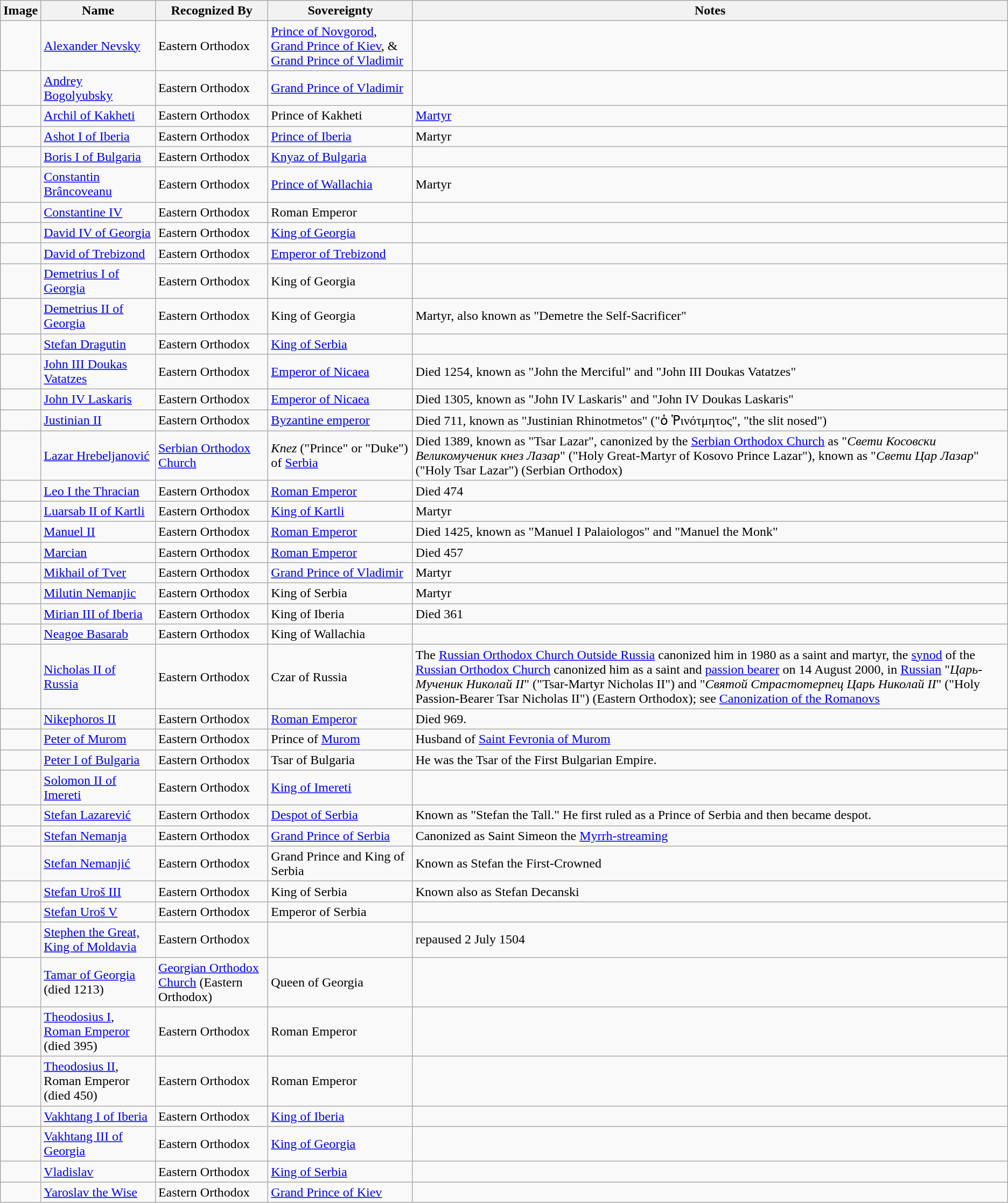<table class="wikitable">
<tr>
<th>Image</th>
<th>Name</th>
<th>Recognized By</th>
<th>Sovereignty</th>
<th>Notes</th>
</tr>
<tr>
<td></td>
<td><a href='#'>Alexander Nevsky</a></td>
<td>Eastern Orthodox</td>
<td><a href='#'>Prince of Novgorod</a>, <a href='#'>Grand Prince of Kiev</a>, & <a href='#'>Grand Prince of Vladimir</a></td>
<td></td>
</tr>
<tr>
<td></td>
<td><a href='#'>Andrey Bogolyubsky</a></td>
<td>Eastern Orthodox</td>
<td><a href='#'>Grand Prince of Vladimir</a></td>
<td></td>
</tr>
<tr>
<td></td>
<td><a href='#'>Archil of Kakheti</a></td>
<td>Eastern Orthodox</td>
<td>Prince of Kakheti</td>
<td><a href='#'>Martyr</a></td>
</tr>
<tr>
<td></td>
<td><a href='#'>Ashot I of Iberia</a></td>
<td>Eastern Orthodox</td>
<td><a href='#'>Prince of Iberia</a></td>
<td>Martyr</td>
</tr>
<tr>
<td></td>
<td><a href='#'>Boris I of Bulgaria</a></td>
<td>Eastern Orthodox</td>
<td><a href='#'>Knyaz of Bulgaria</a></td>
<td></td>
</tr>
<tr>
<td></td>
<td><a href='#'>Constantin Brâncoveanu</a></td>
<td>Eastern Orthodox</td>
<td><a href='#'>Prince of Wallachia</a></td>
<td>Martyr</td>
</tr>
<tr>
<td></td>
<td><a href='#'>Constantine IV</a></td>
<td>Eastern Orthodox</td>
<td>Roman Emperor</td>
<td></td>
</tr>
<tr>
<td></td>
<td><a href='#'>David IV of Georgia</a></td>
<td>Eastern Orthodox</td>
<td><a href='#'>King of Georgia</a></td>
<td></td>
</tr>
<tr>
<td></td>
<td><a href='#'>David of Trebizond</a></td>
<td>Eastern Orthodox</td>
<td><a href='#'>Emperor of Trebizond</a></td>
<td></td>
</tr>
<tr>
<td></td>
<td><a href='#'>Demetrius I of Georgia</a></td>
<td>Eastern Orthodox</td>
<td>King of Georgia</td>
<td></td>
</tr>
<tr>
<td></td>
<td><a href='#'>Demetrius II of Georgia</a></td>
<td>Eastern Orthodox</td>
<td>King of Georgia</td>
<td>Martyr, also known as "Demetre the Self-Sacrificer"</td>
</tr>
<tr>
<td></td>
<td><a href='#'>Stefan Dragutin</a></td>
<td>Eastern Orthodox</td>
<td><a href='#'>King of Serbia</a></td>
<td></td>
</tr>
<tr>
<td></td>
<td><a href='#'>John III Doukas Vatatzes</a></td>
<td>Eastern Orthodox</td>
<td><a href='#'>Emperor of Nicaea</a></td>
<td>Died 1254, known as "John the Merciful" and "John III Doukas Vatatzes"</td>
</tr>
<tr>
<td></td>
<td><a href='#'>John IV Laskaris</a></td>
<td>Eastern Orthodox</td>
<td><a href='#'>Emperor of Nicaea</a></td>
<td>Died 1305, known as "John IV Laskaris" and "John IV Doukas Laskaris"</td>
</tr>
<tr>
<td></td>
<td><a href='#'>Justinian II</a></td>
<td>Eastern Orthodox</td>
<td><a href='#'>Byzantine emperor</a></td>
<td>Died 711, known as "Justinian Rhinotmetos" ("ὁ Ῥινότμητος", "the slit nosed")</td>
</tr>
<tr>
<td></td>
<td><a href='#'>Lazar Hrebeljanović</a></td>
<td><a href='#'>Serbian Orthodox Church</a></td>
<td><em>Knez</em> ("Prince" or "Duke") of <a href='#'>Serbia</a></td>
<td>Died 1389, known as "Tsar Lazar", canonized by the <a href='#'>Serbian Orthodox Church</a> as "<em>Свети Косовски Великомученик кнез Лазар</em>" ("Holy Great-Martyr of Kosovo Prince Lazar"), known as "<em>Свети Цар Лазар</em>" ("Holy Tsar Lazar") (Serbian Orthodox)</td>
</tr>
<tr>
<td></td>
<td><a href='#'>Leo I the Thracian</a></td>
<td>Eastern Orthodox</td>
<td><a href='#'>Roman Emperor</a></td>
<td>Died 474</td>
</tr>
<tr>
<td></td>
<td><a href='#'>Luarsab II of Kartli</a></td>
<td>Eastern Orthodox</td>
<td><a href='#'>King of Kartli</a></td>
<td>Martyr</td>
</tr>
<tr>
<td></td>
<td><a href='#'>Manuel II</a></td>
<td>Eastern Orthodox</td>
<td><a href='#'>Roman Emperor</a></td>
<td>Died 1425, known as "Manuel I Palaiologos" and "Manuel the Monk"</td>
</tr>
<tr>
<td></td>
<td><a href='#'>Marcian</a></td>
<td>Eastern Orthodox</td>
<td><a href='#'>Roman Emperor</a></td>
<td>Died 457</td>
</tr>
<tr>
<td></td>
<td><a href='#'>Mikhail of Tver</a></td>
<td>Eastern Orthodox</td>
<td><a href='#'>Grand Prince of Vladimir</a></td>
<td>Martyr</td>
</tr>
<tr>
<td></td>
<td><a href='#'>Milutin Nemanjic</a></td>
<td>Eastern Orthodox</td>
<td>King of Serbia</td>
<td>Martyr</td>
</tr>
<tr>
<td></td>
<td><a href='#'>Mirian III of Iberia</a></td>
<td>Eastern Orthodox</td>
<td>King of Iberia</td>
<td>Died 361</td>
</tr>
<tr>
<td></td>
<td><a href='#'>Neagoe Basarab</a></td>
<td>Eastern Orthodox</td>
<td>King of Wallachia</td>
<td></td>
</tr>
<tr>
<td></td>
<td><a href='#'>Nicholas II of Russia</a></td>
<td>Eastern Orthodox</td>
<td>Czar of Russia</td>
<td>The <a href='#'>Russian Orthodox Church Outside Russia</a> canonized him in 1980 as a saint and martyr, the <a href='#'>synod</a> of the <a href='#'>Russian Orthodox Church</a> canonized him as a saint and <a href='#'>passion bearer</a> on 14 August 2000, in <a href='#'>Russian</a> "<em>Царь-Мученик Николай II</em>" ("Tsar-Martyr Nicholas II") and "<em>Святой Страстотерпец Царь Николай II</em>" ("Holy Passion-Bearer Tsar Nicholas II") (Eastern Orthodox); see <a href='#'>Canonization of the Romanovs</a></td>
</tr>
<tr>
<td></td>
<td><a href='#'>Nikephoros II</a></td>
<td>Eastern Orthodox</td>
<td><a href='#'>Roman Emperor</a></td>
<td>Died 969.</td>
</tr>
<tr>
<td></td>
<td><a href='#'>Peter of Murom</a></td>
<td>Eastern Orthodox</td>
<td>Prince of <a href='#'>Murom</a></td>
<td>Husband of <a href='#'>Saint Fevronia of Murom</a></td>
</tr>
<tr>
<td></td>
<td><a href='#'>Peter I of Bulgaria</a></td>
<td>Eastern Orthodox</td>
<td>Tsar of Bulgaria</td>
<td>He was the Tsar of the First Bulgarian Empire.</td>
</tr>
<tr>
<td></td>
<td><a href='#'>Solomon II of Imereti</a></td>
<td>Eastern Orthodox</td>
<td><a href='#'>King of Imereti</a></td>
<td></td>
</tr>
<tr>
<td></td>
<td><a href='#'>Stefan Lazarević</a></td>
<td>Eastern Orthodox</td>
<td><a href='#'>Despot of Serbia</a></td>
<td>Known as "Stefan the Tall." He first ruled as a Prince of Serbia and then became despot.</td>
</tr>
<tr>
<td></td>
<td><a href='#'>Stefan Nemanja</a></td>
<td>Eastern Orthodox</td>
<td><a href='#'>Grand Prince of Serbia</a></td>
<td>Canonized as Saint Simeon the <a href='#'>Myrrh-streaming</a></td>
</tr>
<tr>
<td></td>
<td><a href='#'>Stefan Nemanjić</a></td>
<td>Eastern Orthodox</td>
<td>Grand Prince and King of Serbia</td>
<td>Known as Stefan the First-Crowned</td>
</tr>
<tr>
<td></td>
<td><a href='#'>Stefan Uroš III</a></td>
<td>Eastern Orthodox</td>
<td>King of Serbia</td>
<td>Known also as Stefan Decanski</td>
</tr>
<tr>
<td></td>
<td><a href='#'>Stefan Uroš V</a></td>
<td>Eastern Orthodox</td>
<td>Emperor of Serbia</td>
<td></td>
</tr>
<tr>
<td></td>
<td><a href='#'>Stephen the Great, King of Moldavia</a></td>
<td>Eastern Orthodox</td>
<td></td>
<td>repaused 2 July 1504</td>
</tr>
<tr>
<td></td>
<td><a href='#'>Tamar of Georgia</a> (died 1213)</td>
<td><a href='#'>Georgian Orthodox Church</a> (Eastern Orthodox)</td>
<td>Queen of Georgia</td>
<td></td>
</tr>
<tr>
<td></td>
<td><a href='#'>Theodosius I</a>, <a href='#'>Roman Emperor</a> (died 395)</td>
<td>Eastern Orthodox</td>
<td>Roman Emperor</td>
<td></td>
</tr>
<tr>
<td></td>
<td><a href='#'>Theodosius II</a>, Roman Emperor (died 450)</td>
<td>Eastern Orthodox</td>
<td>Roman Emperor</td>
<td></td>
</tr>
<tr>
<td></td>
<td><a href='#'>Vakhtang I of Iberia</a></td>
<td>Eastern Orthodox</td>
<td><a href='#'>King of Iberia</a></td>
<td></td>
</tr>
<tr>
<td></td>
<td><a href='#'>Vakhtang III of Georgia</a></td>
<td>Eastern Orthodox</td>
<td><a href='#'>King of Georgia</a></td>
<td></td>
</tr>
<tr>
<td></td>
<td><a href='#'>Vladislav</a></td>
<td>Eastern Orthodox</td>
<td><a href='#'>King of Serbia</a></td>
<td></td>
</tr>
<tr>
<td></td>
<td><a href='#'>Yaroslav the Wise</a></td>
<td>Eastern Orthodox</td>
<td><a href='#'>Grand Prince of Kiev</a></td>
<td></td>
</tr>
</table>
